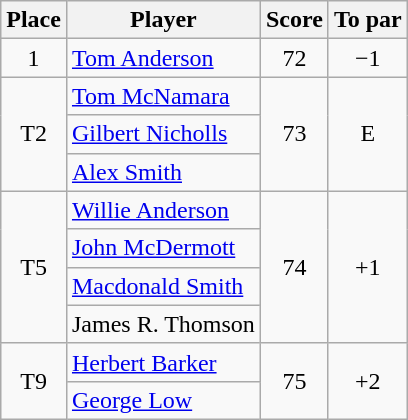<table class=wikitable>
<tr>
<th>Place</th>
<th>Player</th>
<th>Score</th>
<th>To par</th>
</tr>
<tr>
<td align=center>1</td>
<td> <a href='#'>Tom Anderson</a></td>
<td align=center>72</td>
<td align=center>−1</td>
</tr>
<tr>
<td align=center rowspan=3>T2</td>
<td> <a href='#'>Tom McNamara</a></td>
<td align=center rowspan=3>73</td>
<td align=center rowspan=3>E</td>
</tr>
<tr>
<td> <a href='#'>Gilbert Nicholls</a></td>
</tr>
<tr>
<td> <a href='#'>Alex Smith</a></td>
</tr>
<tr>
<td rowspan=4 align=center>T5</td>
<td> <a href='#'>Willie Anderson</a></td>
<td align=center rowspan=4>74</td>
<td align=center rowspan=4>+1</td>
</tr>
<tr>
<td> <a href='#'>John McDermott</a></td>
</tr>
<tr>
<td> <a href='#'>Macdonald Smith</a></td>
</tr>
<tr>
<td> James R. Thomson   </td>
</tr>
<tr>
<td align=center rowspan=2>T9</td>
<td> <a href='#'>Herbert Barker</a></td>
<td align=center rowspan=2>75</td>
<td align=center rowspan=2>+2</td>
</tr>
<tr>
<td> <a href='#'>George Low</a></td>
</tr>
</table>
